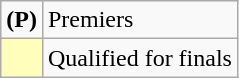<table class=wikitable>
<tr>
<td><strong>(P)</strong></td>
<td>Premiers</td>
</tr>
<tr>
<td bgcolor=FFFFBB></td>
<td>Qualified for finals</td>
</tr>
</table>
